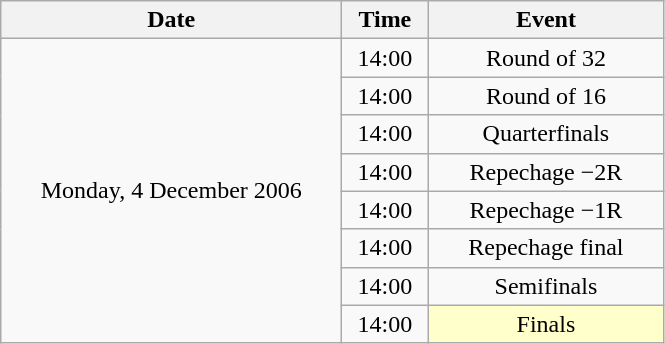<table class = "wikitable" style="text-align:center;">
<tr>
<th width=220>Date</th>
<th width=50>Time</th>
<th width=150>Event</th>
</tr>
<tr>
<td rowspan=8>Monday, 4 December 2006</td>
<td>14:00</td>
<td>Round of 32</td>
</tr>
<tr>
<td>14:00</td>
<td>Round of 16</td>
</tr>
<tr>
<td>14:00</td>
<td>Quarterfinals</td>
</tr>
<tr>
<td>14:00</td>
<td>Repechage −2R</td>
</tr>
<tr>
<td>14:00</td>
<td>Repechage −1R</td>
</tr>
<tr>
<td>14:00</td>
<td>Repechage final</td>
</tr>
<tr>
<td>14:00</td>
<td>Semifinals</td>
</tr>
<tr>
<td>14:00</td>
<td bgcolor=ffffcc>Finals</td>
</tr>
</table>
